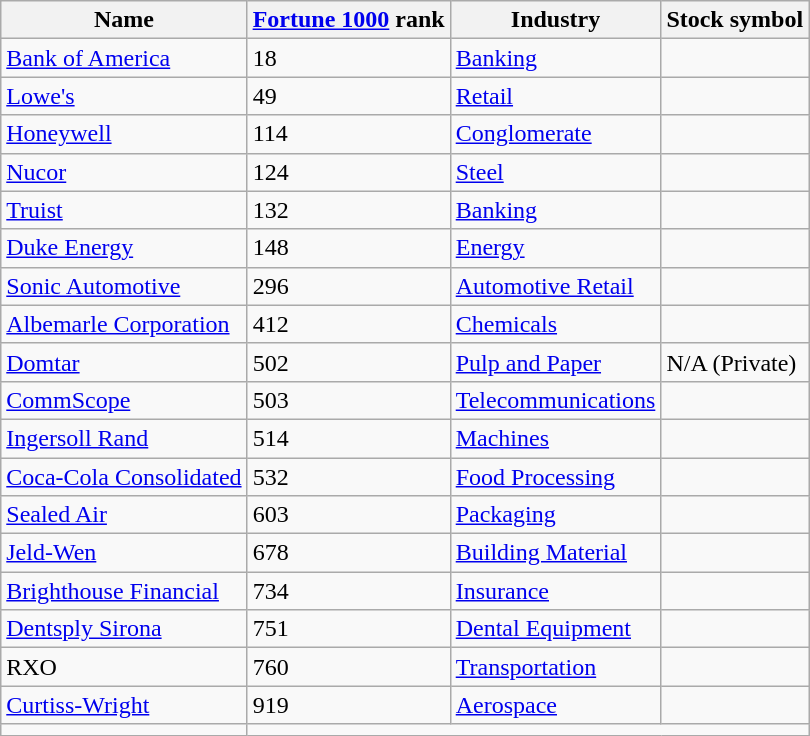<table class="wikitable sortable">
<tr>
<th>Name</th>
<th><a href='#'>Fortune 1000</a> rank</th>
<th>Industry</th>
<th class="sortable">Stock symbol</th>
</tr>
<tr>
<td><a href='#'>Bank of America</a></td>
<td>18</td>
<td><a href='#'>Banking</a></td>
<td></td>
</tr>
<tr>
<td><a href='#'>Lowe's</a></td>
<td>49</td>
<td><a href='#'>Retail</a></td>
<td></td>
</tr>
<tr>
<td><a href='#'>Honeywell</a></td>
<td>114</td>
<td><a href='#'>Conglomerate</a></td>
<td></td>
</tr>
<tr>
<td><a href='#'>Nucor</a></td>
<td>124</td>
<td><a href='#'>Steel</a></td>
<td></td>
</tr>
<tr>
<td><a href='#'>Truist</a></td>
<td>132</td>
<td><a href='#'>Banking</a></td>
<td></td>
</tr>
<tr>
<td><a href='#'>Duke Energy</a></td>
<td>148</td>
<td><a href='#'>Energy</a></td>
<td></td>
</tr>
<tr>
<td><a href='#'>Sonic Automotive</a></td>
<td>296</td>
<td><a href='#'>Automotive Retail</a></td>
<td></td>
</tr>
<tr>
<td><a href='#'>Albemarle Corporation</a></td>
<td>412</td>
<td><a href='#'>Chemicals</a></td>
<td></td>
</tr>
<tr>
<td><a href='#'>Domtar</a></td>
<td>502</td>
<td><a href='#'>Pulp and Paper</a></td>
<td>N/A (Private)</td>
</tr>
<tr>
<td><a href='#'>CommScope</a></td>
<td>503</td>
<td><a href='#'>Telecommunications</a></td>
<td></td>
</tr>
<tr>
<td><a href='#'>Ingersoll Rand</a></td>
<td>514</td>
<td><a href='#'>Machines</a></td>
<td></td>
</tr>
<tr>
<td><a href='#'>Coca-Cola Consolidated</a></td>
<td>532</td>
<td><a href='#'>Food Processing</a></td>
<td></td>
</tr>
<tr>
<td><a href='#'>Sealed Air</a></td>
<td>603</td>
<td><a href='#'>Packaging</a></td>
<td></td>
</tr>
<tr>
<td><a href='#'>Jeld-Wen</a></td>
<td>678</td>
<td><a href='#'>Building Material</a></td>
<td></td>
</tr>
<tr>
<td><a href='#'>Brighthouse Financial</a></td>
<td>734</td>
<td><a href='#'>Insurance</a></td>
<td></td>
</tr>
<tr>
<td><a href='#'>Dentsply Sirona</a></td>
<td>751</td>
<td><a href='#'>Dental Equipment</a></td>
<td></td>
</tr>
<tr>
<td>RXO</td>
<td>760</td>
<td><a href='#'>Transportation</a></td>
<td></td>
</tr>
<tr>
<td><a href='#'>Curtiss-Wright</a></td>
<td>919</td>
<td><a href='#'>Aerospace</a></td>
<td></td>
</tr>
<tr>
<td></td>
</tr>
</table>
